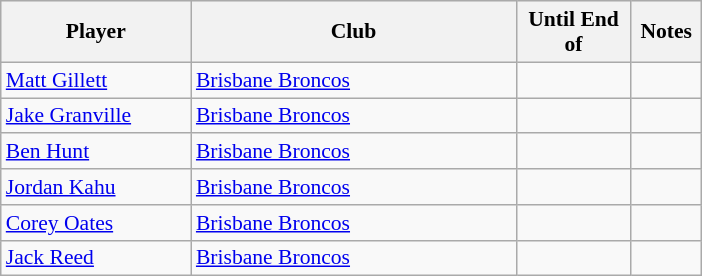<table class="wikitable" style="font-size:90%">
<tr bgcolor="#efefef">
<th width="120">Player</th>
<th width="210">Club</th>
<th width="70">Until End of</th>
<th width="40">Notes</th>
</tr>
<tr>
<td><a href='#'>Matt Gillett</a></td>
<td> <a href='#'>Brisbane Broncos</a></td>
<td></td>
<td></td>
</tr>
<tr>
<td><a href='#'>Jake Granville</a></td>
<td> <a href='#'>Brisbane Broncos</a></td>
<td></td>
<td></td>
</tr>
<tr>
<td><a href='#'>Ben Hunt</a></td>
<td> <a href='#'>Brisbane Broncos</a></td>
<td></td>
<td></td>
</tr>
<tr>
<td><a href='#'>Jordan Kahu</a></td>
<td> <a href='#'>Brisbane Broncos</a></td>
<td></td>
<td></td>
</tr>
<tr>
<td><a href='#'>Corey Oates</a></td>
<td> <a href='#'>Brisbane Broncos</a></td>
<td></td>
<td></td>
</tr>
<tr>
<td><a href='#'>Jack Reed</a></td>
<td> <a href='#'>Brisbane Broncos</a></td>
<td></td>
<td></td>
</tr>
</table>
